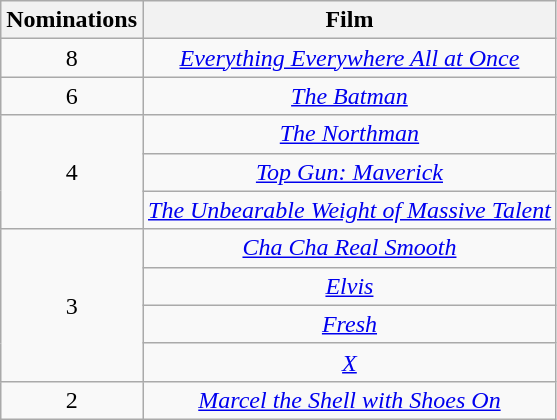<table class="wikitable" rowspan="2" style="text-align:center" background: #f6e39c;>
<tr>
<th scope="col" style="width:55px;">Nominations</th>
<th scope="col" style="text-align:center;">Film</th>
</tr>
<tr>
<td style="text-align:center">8</td>
<td><em><a href='#'>Everything Everywhere All at Once</a></em></td>
</tr>
<tr>
<td style="text-align:center">6</td>
<td><em><a href='#'>The Batman</a></em></td>
</tr>
<tr>
<td rowspan="3" style="text-align:center">4</td>
<td><em><a href='#'>The Northman</a></em></td>
</tr>
<tr>
<td><em><a href='#'>Top Gun: Maverick</a></em></td>
</tr>
<tr>
<td><em><a href='#'>The Unbearable Weight of Massive Talent</a></em></td>
</tr>
<tr>
<td rowspan="4" style="text-align:center">3</td>
<td><em><a href='#'>Cha Cha Real Smooth</a></em></td>
</tr>
<tr>
<td><em><a href='#'>Elvis</a></em></td>
</tr>
<tr>
<td><em><a href='#'>Fresh</a></em></td>
</tr>
<tr>
<td><em><a href='#'>X</a></em></td>
</tr>
<tr>
<td style="text-align:center">2</td>
<td><em><a href='#'>Marcel the Shell with Shoes On</a></em></td>
</tr>
</table>
